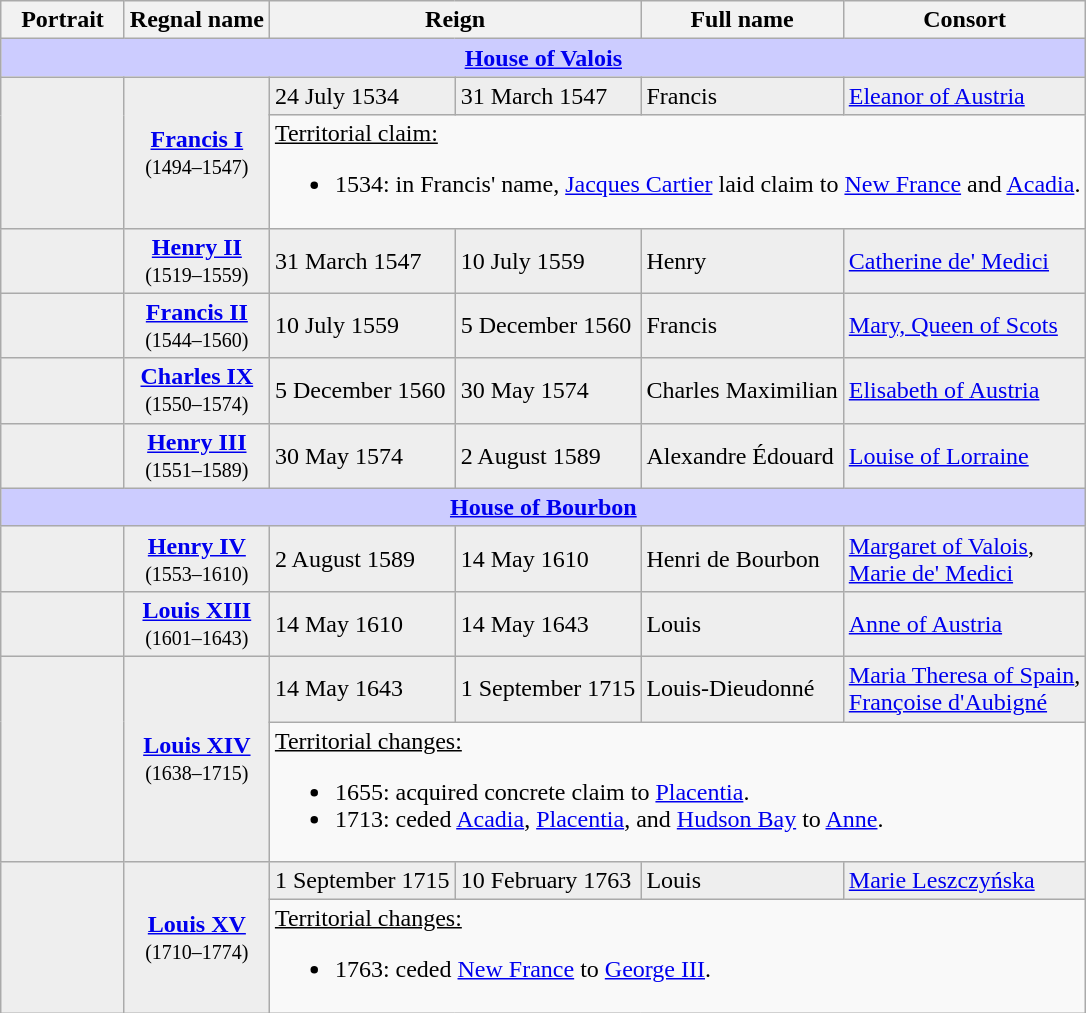<table class="wikitable sortable sticky-header" style=text-align:left" style="margin:1em auto;">
<tr>
<th width=75>Portrait</th>
<th>Regnal name</th>
<th colspan=2>Reign</th>
<th>Full name</th>
<th>Consort</th>
</tr>
<tr>
<th colspan=8 style="background-color:#ccccff"><a href='#'>House of Valois</a></th>
</tr>
<tr style="background:#eee;">
<td rowspan=2 align="center"></td>
<td rowspan=2 align="center"><strong><a href='#'>Francis I</a></strong><br><small>(1494–1547)</small></td>
<td>24 July 1534</td>
<td>31 March 1547</td>
<td>Francis</td>
<td><a href='#'>Eleanor of Austria</a></td>
</tr>
<tr>
<td colspan=4><u>Territorial claim:</u><br><ul><li>1534: in Francis' name, <a href='#'>Jacques Cartier</a> laid claim to <a href='#'>New France</a> and <a href='#'>Acadia</a>.</li></ul></td>
</tr>
<tr style="background:#eee;">
<td align="center"></td>
<td align="center"><strong><a href='#'>Henry II</a></strong><br><small>(1519–1559)</small></td>
<td>31 March 1547</td>
<td>10 July 1559</td>
<td>Henry</td>
<td><a href='#'>Catherine de' Medici</a></td>
</tr>
<tr style="background:#eee;">
<td align="center"></td>
<td align="center"><strong><a href='#'>Francis II</a></strong><br><small>(1544–1560)</small></td>
<td>10 July 1559</td>
<td>5 December 1560</td>
<td>Francis</td>
<td><a href='#'>Mary, Queen of Scots</a></td>
</tr>
<tr style="background:#eee;">
<td align="center"></td>
<td align="center"><strong><a href='#'>Charles IX</a></strong><br><small>(1550–1574)</small></td>
<td>5 December 1560</td>
<td>30 May 1574</td>
<td>Charles Maximilian</td>
<td><a href='#'>Elisabeth of Austria</a></td>
</tr>
<tr style="background:#eee;">
<td align="center"></td>
<td align="center"><strong><a href='#'>Henry III</a></strong><br><small>(1551–1589)</small></td>
<td>30 May 1574</td>
<td>2 August 1589</td>
<td>Alexandre Édouard</td>
<td><a href='#'>Louise of Lorraine</a></td>
</tr>
<tr>
<th colspan=8 style="background-color:#ccccff"><a href='#'>House of Bourbon</a></th>
</tr>
<tr style="background:#eee;">
<td align="center"></td>
<td align="center"><strong><a href='#'>Henry IV</a></strong><br><small>(1553–1610)</small></td>
<td>2 August 1589</td>
<td>14 May 1610</td>
<td>Henri de Bourbon</td>
<td><a href='#'>Margaret of Valois</a>,<br><a href='#'>Marie de' Medici</a></td>
</tr>
<tr style="background:#eee;">
<td align="center"></td>
<td align="center"><strong><a href='#'>Louis XIII</a></strong><br><small>(1601–1643)</small></td>
<td>14 May 1610</td>
<td>14 May 1643</td>
<td>Louis</td>
<td><a href='#'>Anne of Austria</a></td>
</tr>
<tr style="background:#eee;">
<td rowspan=2 align="center"></td>
<td rowspan=2 align="center"><strong><a href='#'>Louis XIV</a></strong><br><small>(1638–1715)</small></td>
<td>14 May 1643</td>
<td>1 September 1715</td>
<td>Louis-Dieudonné</td>
<td><a href='#'>Maria Theresa of Spain</a>,<br><a href='#'>Françoise d'Aubigné</a></td>
</tr>
<tr>
<td colspan=4><u>Territorial changes:</u><br><ul><li>1655: acquired concrete claim to <a href='#'>Placentia</a>.</li><li>1713: ceded <a href='#'>Acadia</a>, <a href='#'>Placentia</a>, and <a href='#'>Hudson Bay</a> to <a href='#'>Anne</a>.</li></ul></td>
</tr>
<tr style="background:#eee;">
<td rowspan=2 align="center"></td>
<td rowspan=2 align="center"><strong><a href='#'>Louis XV</a></strong><br><small>(1710–1774)</small></td>
<td>1 September 1715</td>
<td>10 February 1763</td>
<td>Louis</td>
<td><a href='#'>Marie Leszczyńska</a></td>
</tr>
<tr>
<td colspan=4><u>Territorial changes:</u><br><ul><li>1763: ceded <a href='#'>New France</a> to <a href='#'>George III</a>.</li></ul></td>
</tr>
</table>
